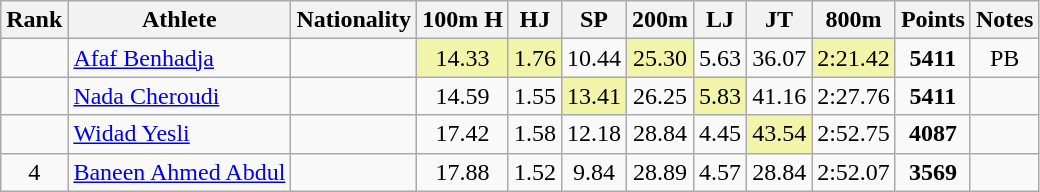<table class="wikitable sortable" style=" text-align:center;">
<tr>
<th>Rank</th>
<th>Athlete</th>
<th>Nationality</th>
<th>100m H</th>
<th>HJ</th>
<th>SP</th>
<th>200m</th>
<th>LJ</th>
<th>JT</th>
<th>800m</th>
<th>Points</th>
<th>Notes</th>
</tr>
<tr>
<td></td>
<td align=left><a href='#'>Afaf Benhadja</a></td>
<td align=left></td>
<td bgcolor=#F2F5A9>14.33</td>
<td bgcolor=#F2F5A9>1.76</td>
<td>10.44</td>
<td bgcolor=#F2F5A9>25.30</td>
<td>5.63</td>
<td>36.07</td>
<td bgcolor=#F2F5A9>2:21.42</td>
<td><strong>5411</strong></td>
<td>PB</td>
</tr>
<tr>
<td></td>
<td align=left><a href='#'>Nada Cheroudi</a></td>
<td align=left></td>
<td>14.59</td>
<td>1.55</td>
<td bgcolor=#F2F5A9>13.41</td>
<td>26.25</td>
<td bgcolor=#F2F5A9>5.83</td>
<td>41.16</td>
<td>2:27.76</td>
<td><strong>5411</strong></td>
<td></td>
</tr>
<tr>
<td></td>
<td align=left><a href='#'>Widad Yesli</a></td>
<td align=left></td>
<td>17.42</td>
<td>1.58</td>
<td>12.18</td>
<td>28.84</td>
<td>4.45</td>
<td bgcolor=#F2F5A9>43.54</td>
<td>2:52.75</td>
<td><strong>4087</strong></td>
<td></td>
</tr>
<tr>
<td>4</td>
<td align=left><a href='#'>Baneen Ahmed Abdul</a></td>
<td align=left></td>
<td>17.88</td>
<td>1.52</td>
<td>9.84</td>
<td>28.89</td>
<td>4.57</td>
<td>28.84</td>
<td>2:52.07</td>
<td><strong>3569</strong></td>
<td></td>
</tr>
</table>
